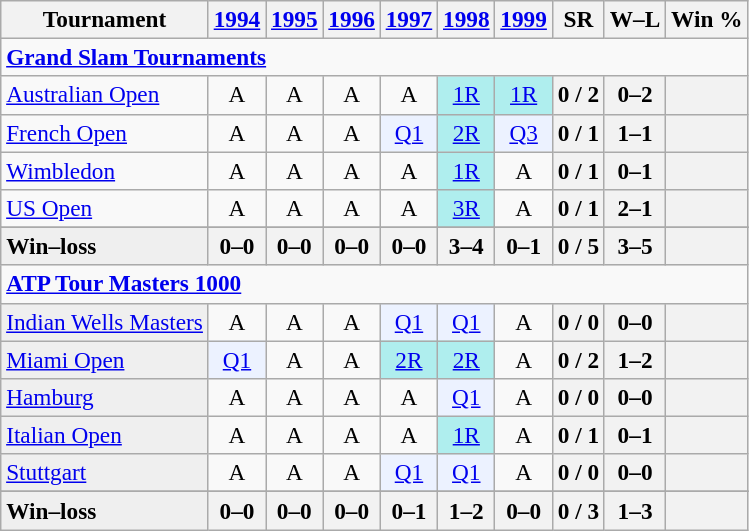<table class=wikitable style=text-align:center;font-size:97%>
<tr>
<th>Tournament</th>
<th><a href='#'>1994</a></th>
<th><a href='#'>1995</a></th>
<th><a href='#'>1996</a></th>
<th><a href='#'>1997</a></th>
<th><a href='#'>1998</a></th>
<th><a href='#'>1999</a></th>
<th>SR</th>
<th>W–L</th>
<th>Win %</th>
</tr>
<tr>
<td colspan=25 style=text-align:left><strong><a href='#'>Grand Slam Tournaments</a></strong></td>
</tr>
<tr>
<td align=left><a href='#'>Australian Open</a></td>
<td>A</td>
<td>A</td>
<td>A</td>
<td>A</td>
<td bgcolor=afeeee><a href='#'>1R</a></td>
<td bgcolor=afeeee><a href='#'>1R</a></td>
<th>0 / 2</th>
<th>0–2</th>
<th></th>
</tr>
<tr>
<td align=left><a href='#'>French Open</a></td>
<td>A</td>
<td>A</td>
<td>A</td>
<td bgcolor=ecf2ff><a href='#'>Q1</a></td>
<td bgcolor=afeeee><a href='#'>2R</a></td>
<td bgcolor=ecf2ff><a href='#'>Q3</a></td>
<th>0 / 1</th>
<th>1–1</th>
<th></th>
</tr>
<tr>
<td align=left><a href='#'>Wimbledon</a></td>
<td>A</td>
<td>A</td>
<td>A</td>
<td>A</td>
<td bgcolor=afeeee><a href='#'>1R</a></td>
<td>A</td>
<th>0 / 1</th>
<th>0–1</th>
<th></th>
</tr>
<tr>
<td align=left><a href='#'>US Open</a></td>
<td>A</td>
<td>A</td>
<td>A</td>
<td>A</td>
<td bgcolor=afeeee><a href='#'>3R</a></td>
<td>A</td>
<th>0 / 1</th>
<th>2–1</th>
<th></th>
</tr>
<tr>
</tr>
<tr style=font-weight:bold;background:#efefef>
<td style=text-align:left>Win–loss</td>
<th>0–0</th>
<th>0–0</th>
<th>0–0</th>
<th>0–0</th>
<th>3–4</th>
<th>0–1</th>
<th>0 / 5</th>
<th>3–5</th>
<th></th>
</tr>
<tr>
<td colspan=25 style=text-align:left><strong><a href='#'>ATP Tour Masters 1000</a></strong></td>
</tr>
<tr>
<td bgcolor=efefef align=left><a href='#'>Indian Wells Masters</a></td>
<td>A</td>
<td>A</td>
<td>A</td>
<td bgcolor=ecf2ff><a href='#'>Q1</a></td>
<td bgcolor=ecf2ff><a href='#'>Q1</a></td>
<td>A</td>
<th>0 / 0</th>
<th>0–0</th>
<th></th>
</tr>
<tr>
<td bgcolor=efefef align=left><a href='#'>Miami Open</a></td>
<td bgcolor=ecf2ff><a href='#'>Q1</a></td>
<td>A</td>
<td>A</td>
<td bgcolor=afeeee><a href='#'>2R</a></td>
<td bgcolor=afeeee><a href='#'>2R</a></td>
<td>A</td>
<th>0 / 2</th>
<th>1–2</th>
<th></th>
</tr>
<tr>
<td bgcolor=efefef align=left><a href='#'>Hamburg</a></td>
<td>A</td>
<td>A</td>
<td>A</td>
<td>A</td>
<td bgcolor=ecf2ff><a href='#'>Q1</a></td>
<td>A</td>
<th>0 / 0</th>
<th>0–0</th>
<th></th>
</tr>
<tr>
<td bgcolor=efefef align=left><a href='#'>Italian Open</a></td>
<td>A</td>
<td>A</td>
<td>A</td>
<td>A</td>
<td bgcolor=afeeee><a href='#'>1R</a></td>
<td>A</td>
<th>0 / 1</th>
<th>0–1</th>
<th></th>
</tr>
<tr>
<td bgcolor=efefef align=left><a href='#'>Stuttgart</a></td>
<td>A</td>
<td>A</td>
<td>A</td>
<td bgcolor=ecf2ff><a href='#'>Q1</a></td>
<td bgcolor=ecf2ff><a href='#'>Q1</a></td>
<td>A</td>
<th>0 / 0</th>
<th>0–0</th>
<th></th>
</tr>
<tr>
</tr>
<tr style=font-weight:bold;background:#efefef>
<td style=text-align:left>Win–loss</td>
<th>0–0</th>
<th>0–0</th>
<th>0–0</th>
<th>0–1</th>
<th>1–2</th>
<th>0–0</th>
<th>0 / 3</th>
<th>1–3</th>
<th></th>
</tr>
</table>
